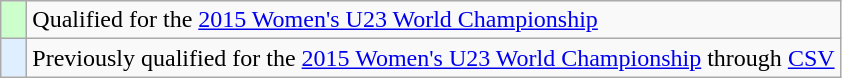<table class="wikitable" style="text-align: left;">
<tr>
<td width=10px bgcolor=#ccffcc></td>
<td>Qualified for the <a href='#'>2015 Women's U23 World Championship</a></td>
</tr>
<tr>
<td width=10px bgcolor=#dfefff></td>
<td>Previously qualified for the <a href='#'>2015 Women's U23 World Championship</a> through <a href='#'>CSV</a></td>
</tr>
</table>
